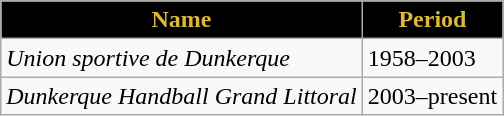<table class="wikitable" style="text-align: left">
<tr>
<th style="color:#DEB935; background:black">Name</th>
<th style="color:#DEB935; background:black">Period</th>
</tr>
<tr>
<td align=left><em>Union sportive de Dunkerque</em></td>
<td>1958–2003</td>
</tr>
<tr>
<td align=left><em>Dunkerque Handball Grand Littoral</em></td>
<td>2003–present</td>
</tr>
</table>
